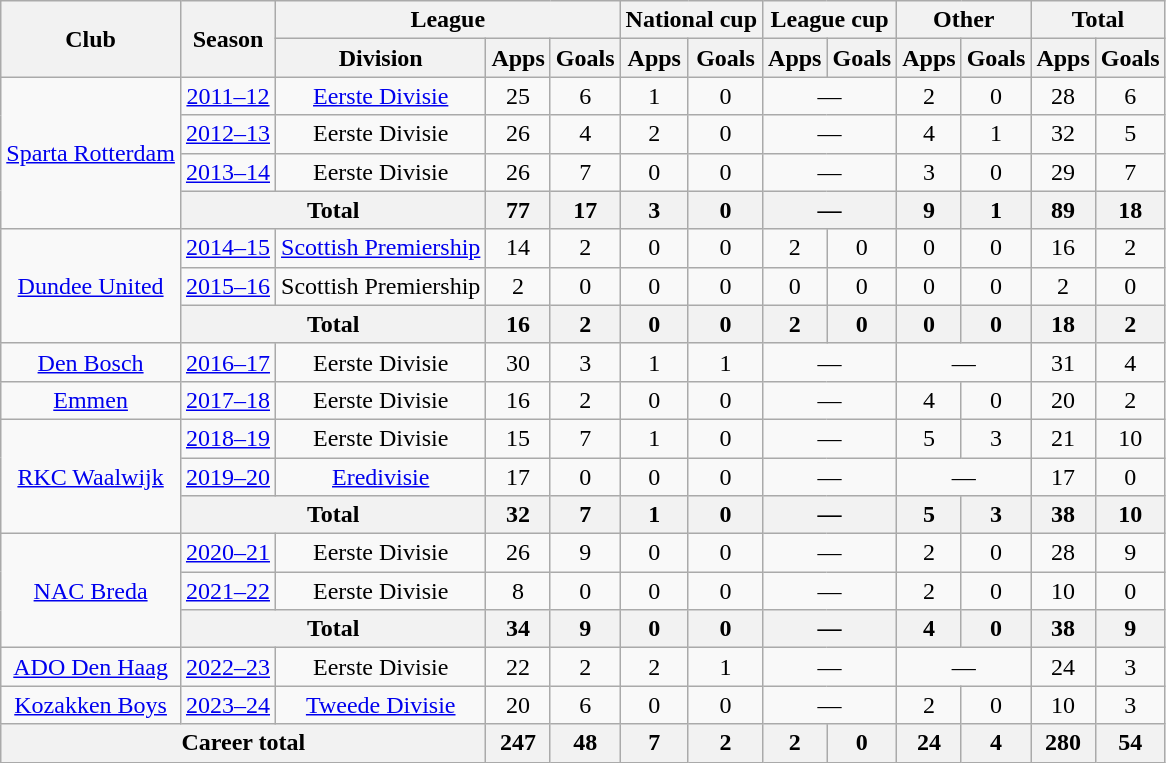<table class="wikitable" style="text-align:center">
<tr>
<th rowspan="2">Club</th>
<th rowspan="2">Season</th>
<th colspan="3">League</th>
<th colspan="2">National cup</th>
<th colspan="2">League cup</th>
<th colspan="2">Other</th>
<th colspan="2">Total</th>
</tr>
<tr>
<th>Division</th>
<th>Apps</th>
<th>Goals</th>
<th>Apps</th>
<th>Goals</th>
<th>Apps</th>
<th>Goals</th>
<th>Apps</th>
<th>Goals</th>
<th>Apps</th>
<th>Goals</th>
</tr>
<tr>
<td rowspan="4"><a href='#'>Sparta Rotterdam</a></td>
<td><a href='#'>2011–12</a></td>
<td><a href='#'>Eerste Divisie</a></td>
<td>25</td>
<td>6</td>
<td>1</td>
<td>0</td>
<td colspan="2">—</td>
<td>2</td>
<td>0</td>
<td>28</td>
<td>6</td>
</tr>
<tr>
<td><a href='#'>2012–13</a></td>
<td>Eerste Divisie</td>
<td>26</td>
<td>4</td>
<td>2</td>
<td>0</td>
<td colspan="2">—</td>
<td>4</td>
<td>1</td>
<td>32</td>
<td>5</td>
</tr>
<tr>
<td><a href='#'>2013–14</a></td>
<td>Eerste Divisie</td>
<td>26</td>
<td>7</td>
<td>0</td>
<td>0</td>
<td colspan="2">—</td>
<td>3</td>
<td>0</td>
<td>29</td>
<td>7</td>
</tr>
<tr>
<th colspan="2">Total</th>
<th>77</th>
<th>17</th>
<th>3</th>
<th>0</th>
<th colspan="2">—</th>
<th>9</th>
<th>1</th>
<th>89</th>
<th>18</th>
</tr>
<tr>
<td rowspan="3"><a href='#'>Dundee United</a></td>
<td><a href='#'>2014–15</a></td>
<td><a href='#'>Scottish Premiership</a></td>
<td>14</td>
<td>2</td>
<td>0</td>
<td>0</td>
<td>2</td>
<td>0</td>
<td>0</td>
<td>0</td>
<td>16</td>
<td>2</td>
</tr>
<tr>
<td><a href='#'>2015–16</a></td>
<td>Scottish Premiership</td>
<td>2</td>
<td>0</td>
<td>0</td>
<td>0</td>
<td>0</td>
<td>0</td>
<td>0</td>
<td>0</td>
<td>2</td>
<td>0</td>
</tr>
<tr>
<th colspan="2">Total</th>
<th>16</th>
<th>2</th>
<th>0</th>
<th>0</th>
<th>2</th>
<th>0</th>
<th>0</th>
<th>0</th>
<th>18</th>
<th>2</th>
</tr>
<tr>
<td><a href='#'>Den Bosch</a></td>
<td><a href='#'>2016–17</a></td>
<td>Eerste Divisie</td>
<td>30</td>
<td>3</td>
<td>1</td>
<td>1</td>
<td colspan="2">—</td>
<td colspan="2">—</td>
<td>31</td>
<td>4</td>
</tr>
<tr>
<td><a href='#'>Emmen</a></td>
<td><a href='#'>2017–18</a></td>
<td>Eerste Divisie</td>
<td>16</td>
<td>2</td>
<td>0</td>
<td>0</td>
<td colspan="2">—</td>
<td>4</td>
<td>0</td>
<td>20</td>
<td>2</td>
</tr>
<tr>
<td rowspan="3"><a href='#'>RKC Waalwijk</a></td>
<td><a href='#'>2018–19</a></td>
<td>Eerste Divisie</td>
<td>15</td>
<td>7</td>
<td>1</td>
<td>0</td>
<td colspan="2">—</td>
<td>5</td>
<td>3</td>
<td>21</td>
<td>10</td>
</tr>
<tr>
<td><a href='#'>2019–20</a></td>
<td><a href='#'>Eredivisie</a></td>
<td>17</td>
<td>0</td>
<td>0</td>
<td>0</td>
<td colspan="2">—</td>
<td colspan="2">—</td>
<td>17</td>
<td>0</td>
</tr>
<tr>
<th colspan="2">Total</th>
<th>32</th>
<th>7</th>
<th>1</th>
<th>0</th>
<th colspan="2">—</th>
<th>5</th>
<th>3</th>
<th>38</th>
<th>10</th>
</tr>
<tr>
<td rowspan="3"><a href='#'>NAC Breda</a></td>
<td><a href='#'>2020–21</a></td>
<td>Eerste Divisie</td>
<td>26</td>
<td>9</td>
<td>0</td>
<td>0</td>
<td colspan="2">—</td>
<td>2</td>
<td>0</td>
<td>28</td>
<td>9</td>
</tr>
<tr>
<td><a href='#'>2021–22</a></td>
<td>Eerste Divisie</td>
<td>8</td>
<td>0</td>
<td>0</td>
<td>0</td>
<td colspan="2">—</td>
<td>2</td>
<td>0</td>
<td>10</td>
<td>0</td>
</tr>
<tr>
<th colspan="2">Total</th>
<th>34</th>
<th>9</th>
<th>0</th>
<th>0</th>
<th colspan="2">—</th>
<th>4</th>
<th>0</th>
<th>38</th>
<th>9</th>
</tr>
<tr>
<td><a href='#'>ADO Den Haag</a></td>
<td><a href='#'>2022–23</a></td>
<td>Eerste Divisie</td>
<td>22</td>
<td>2</td>
<td>2</td>
<td>1</td>
<td colspan="2">—</td>
<td colspan="2">—</td>
<td>24</td>
<td>3</td>
</tr>
<tr>
<td><a href='#'>Kozakken Boys</a></td>
<td><a href='#'>2023–24</a></td>
<td><a href='#'>Tweede Divisie</a></td>
<td>20</td>
<td>6</td>
<td>0</td>
<td>0</td>
<td colspan="2">—</td>
<td>2</td>
<td>0</td>
<td>10</td>
<td>3</td>
</tr>
<tr>
<th colspan="3">Career total</th>
<th>247</th>
<th>48</th>
<th>7</th>
<th>2</th>
<th>2</th>
<th>0</th>
<th>24</th>
<th>4</th>
<th>280</th>
<th>54</th>
</tr>
</table>
